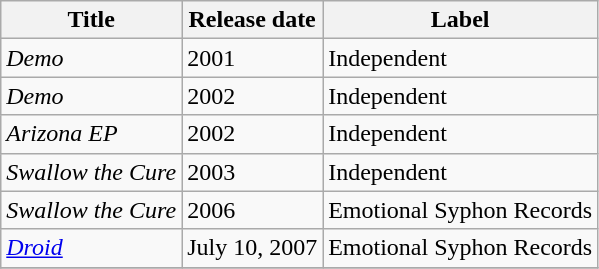<table class="wikitable">
<tr>
<th>Title</th>
<th>Release date</th>
<th>Label</th>
</tr>
<tr>
<td><em>Demo</em></td>
<td>2001</td>
<td>Independent</td>
</tr>
<tr>
<td><em>Demo</em></td>
<td>2002</td>
<td>Independent</td>
</tr>
<tr>
<td><em>Arizona EP</em></td>
<td>2002</td>
<td>Independent</td>
</tr>
<tr>
<td><em>Swallow the Cure</em></td>
<td>2003</td>
<td>Independent</td>
</tr>
<tr>
<td><em>Swallow the Cure</em></td>
<td>2006</td>
<td>Emotional Syphon Records</td>
</tr>
<tr>
<td><em><a href='#'>Droid</a></em></td>
<td>July 10, 2007</td>
<td>Emotional Syphon Records</td>
</tr>
<tr>
</tr>
</table>
